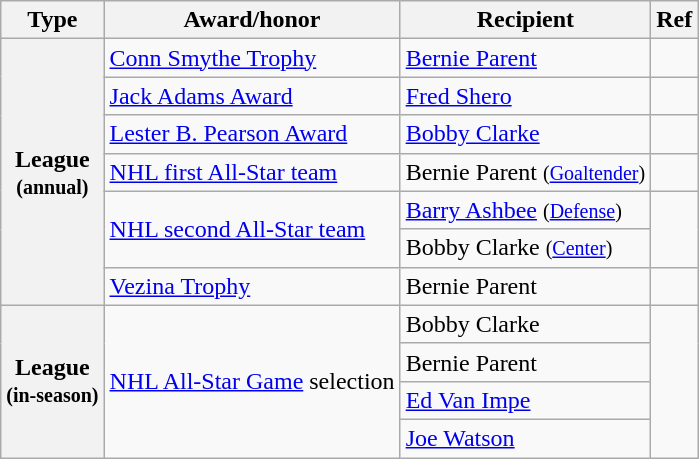<table class="wikitable">
<tr>
<th scope="col">Type</th>
<th scope="col">Award/honor</th>
<th scope="col">Recipient</th>
<th scope="col">Ref</th>
</tr>
<tr>
<th scope="row" rowspan="7">League<br><small>(annual)</small></th>
<td><a href='#'>Conn Smythe Trophy</a></td>
<td><a href='#'>Bernie Parent</a></td>
<td></td>
</tr>
<tr>
<td><a href='#'>Jack Adams Award</a></td>
<td><a href='#'>Fred Shero</a></td>
<td></td>
</tr>
<tr>
<td><a href='#'>Lester B. Pearson Award</a></td>
<td><a href='#'>Bobby Clarke</a></td>
<td></td>
</tr>
<tr>
<td><a href='#'>NHL first All-Star team</a></td>
<td>Bernie Parent <small>(<a href='#'>Goaltender</a>)</small></td>
<td></td>
</tr>
<tr>
<td rowspan="2"><a href='#'>NHL second All-Star team</a></td>
<td><a href='#'>Barry Ashbee</a> <small>(<a href='#'>Defense</a>)</small></td>
<td rowspan="2"></td>
</tr>
<tr>
<td>Bobby Clarke <small>(<a href='#'>Center</a>)</small></td>
</tr>
<tr>
<td><a href='#'>Vezina Trophy</a></td>
<td>Bernie Parent</td>
<td></td>
</tr>
<tr>
<th scope="row" rowspan="4">League<br><small>(in-season)</small></th>
<td rowspan="4"><a href='#'>NHL All-Star Game</a> selection</td>
<td>Bobby Clarke</td>
<td rowspan="4"></td>
</tr>
<tr>
<td>Bernie Parent</td>
</tr>
<tr>
<td><a href='#'>Ed Van Impe</a></td>
</tr>
<tr>
<td><a href='#'>Joe Watson</a></td>
</tr>
</table>
